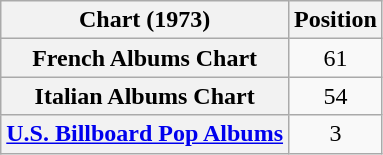<table class="wikitable sortable plainrowheaders" style="text-align:center;">
<tr>
<th scope="col">Chart (1973)</th>
<th scope="col">Position</th>
</tr>
<tr>
<th scope="row">French Albums Chart</th>
<td>61</td>
</tr>
<tr>
<th scope="row">Italian Albums Chart</th>
<td>54</td>
</tr>
<tr>
<th scope="row"><a href='#'>U.S. Billboard Pop Albums</a></th>
<td>3</td>
</tr>
</table>
